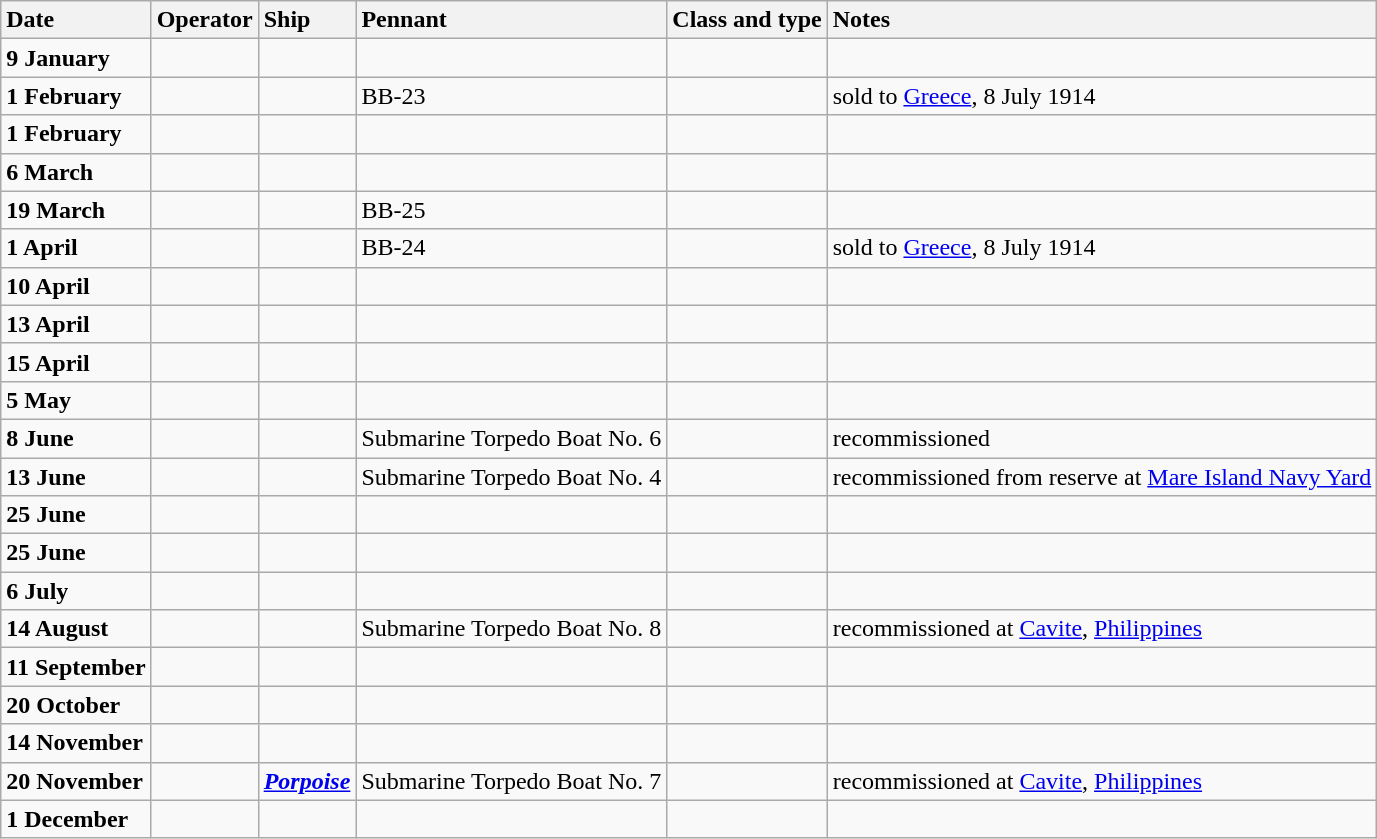<table class="wikitable nowraplinks">
<tr>
<th style="text-align: left">Date</th>
<th style="text-align: left">Operator</th>
<th style="text-align: left">Ship</th>
<th style="text-align: left">Pennant</th>
<th style="text-align: left">Class and type</th>
<th style="text-align: left">Notes</th>
</tr>
<tr>
<td><strong>9 January</strong></td>
<td></td>
<td><strong></strong></td>
<td></td>
<td></td>
<td></td>
</tr>
<tr>
<td><strong>1 February</strong></td>
<td></td>
<td><strong></strong></td>
<td>BB-23</td>
<td></td>
<td>sold to <a href='#'>Greece</a>, 8 July 1914</td>
</tr>
<tr>
<td><strong>1 February</strong></td>
<td></td>
<td><strong></strong></td>
<td></td>
<td></td>
<td></td>
</tr>
<tr>
<td><strong>6 March</strong></td>
<td></td>
<td><strong></strong></td>
<td></td>
<td></td>
<td></td>
</tr>
<tr>
<td><strong>19 March</strong></td>
<td></td>
<td><strong></strong></td>
<td>BB-25</td>
<td></td>
<td></td>
</tr>
<tr>
<td><strong>1 April</strong></td>
<td></td>
<td><strong></strong></td>
<td>BB-24</td>
<td></td>
<td>sold to <a href='#'>Greece</a>, 8 July 1914</td>
</tr>
<tr>
<td><strong>10 April</strong></td>
<td></td>
<td><strong></strong></td>
<td></td>
<td></td>
<td></td>
</tr>
<tr>
<td><strong>13 April</strong></td>
<td></td>
<td><strong></strong></td>
<td></td>
<td></td>
<td></td>
</tr>
<tr>
<td><strong>15 April</strong></td>
<td></td>
<td><strong></strong></td>
<td></td>
<td></td>
<td></td>
</tr>
<tr>
<td><strong>5 May</strong></td>
<td></td>
<td><strong></strong></td>
<td></td>
<td></td>
<td></td>
</tr>
<tr ---->
<td><strong>8 June</strong></td>
<td></td>
<td><strong></strong></td>
<td>Submarine Torpedo Boat No. 6</td>
<td></td>
<td>recommissioned </td>
</tr>
<tr ---->
<td><strong>13 June</strong></td>
<td></td>
<td><strong></strong></td>
<td>Submarine Torpedo Boat No. 4</td>
<td></td>
<td>recommissioned from reserve at <a href='#'>Mare Island Navy Yard</a></td>
</tr>
<tr>
<td><strong>25 June</strong></td>
<td></td>
<td><strong></strong></td>
<td></td>
<td></td>
<td></td>
</tr>
<tr>
<td><strong>25 June</strong></td>
<td></td>
<td><strong></strong></td>
<td></td>
<td></td>
<td></td>
</tr>
<tr>
<td><strong>6 July</strong></td>
<td></td>
<td><strong></strong></td>
<td></td>
<td></td>
<td></td>
</tr>
<tr ---->
<td><strong>14 August</strong></td>
<td></td>
<td><strong></strong></td>
<td>Submarine Torpedo Boat No. 8</td>
<td></td>
<td>recommissioned at <a href='#'>Cavite</a>, <a href='#'>Philippines</a></td>
</tr>
<tr>
<td><strong>11 September</strong></td>
<td></td>
<td><strong></strong></td>
<td></td>
<td></td>
<td></td>
</tr>
<tr>
<td><strong>20 October</strong></td>
<td></td>
<td><strong></strong></td>
<td></td>
<td></td>
<td></td>
</tr>
<tr>
<td><strong>14 November</strong></td>
<td></td>
<td><strong></strong></td>
<td></td>
<td></td>
<td></td>
</tr>
<tr ---->
<td><strong>20 November</strong></td>
<td></td>
<td><a href='#'><strong><em>Porpoise</em></strong></a></td>
<td>Submarine Torpedo Boat No. 7</td>
<td></td>
<td>recommissioned at <a href='#'>Cavite</a>, <a href='#'>Philippines</a></td>
</tr>
<tr>
<td><strong>1 December</strong></td>
<td></td>
<td><strong></strong></td>
<td></td>
<td></td>
<td></td>
</tr>
</table>
